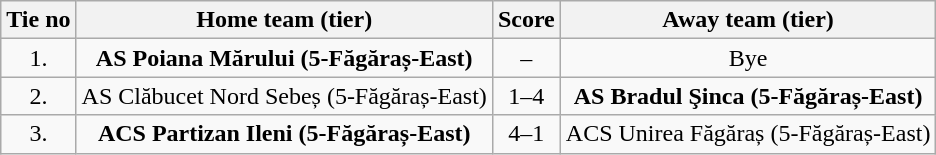<table class="wikitable" style="text-align: center">
<tr>
<th>Tie no</th>
<th>Home team (tier)</th>
<th>Score</th>
<th>Away team (tier)</th>
</tr>
<tr>
<td>1.</td>
<td><strong>AS Poiana Mărului (5-Făgăraș-East)</strong></td>
<td>–</td>
<td>Bye</td>
</tr>
<tr>
<td>2.</td>
<td>AS Clăbucet Nord Sebeș (5-Făgăraș-East)</td>
<td>1–4</td>
<td><strong>AS Bradul Şinca (5-Făgăraș-East)</strong></td>
</tr>
<tr>
<td>3.</td>
<td><strong>ACS Partizan Ileni (5-Făgăraș-East)</strong></td>
<td>4–1</td>
<td>ACS Unirea Făgăraș (5-Făgăraș-East)</td>
</tr>
</table>
